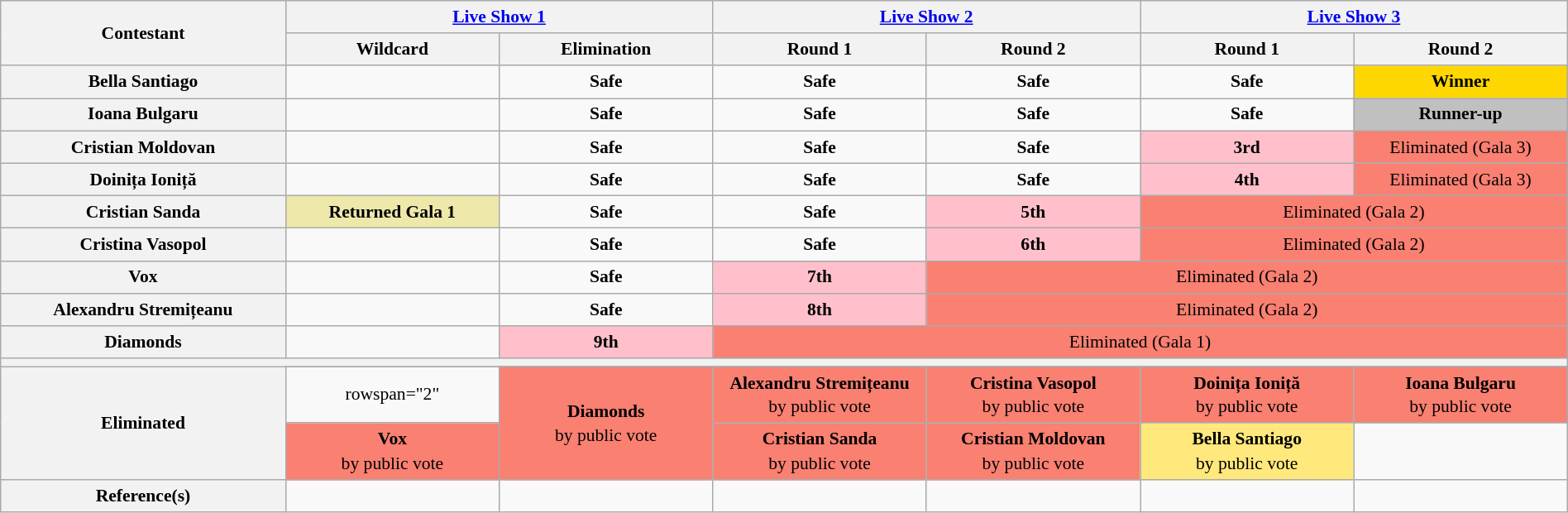<table class="wikitable" style="font-size:90%;text-align:center;line-height:1.35;width:100%">
<tr>
<th style="width:16%"   rowspan="2" scope="col">Contestant</th>
<th style="width:10.5%" colspan="2"><a href='#'>Live Show 1</a></th>
<th style="width:10.5%" colspan="2" scope="col"><a href='#'>Live Show 2</a></th>
<th style="width:10.5%" colspan="2" scope="col"><a href='#'>Live Show 3</a></th>
</tr>
<tr>
<th style="width:12%">Wildcard</th>
<th style="width:12%">Elimination</th>
<th style="width:12%">Round 1</th>
<th style="width:12%">Round 2</th>
<th style="width:12%">Round 1</th>
<th style="width:12%">Round 2</th>
</tr>
<tr>
<th scope="row">Bella Santiago</th>
<td></td>
<td><strong>Safe</strong></td>
<td><strong>Safe</strong></td>
<td><strong>Safe</strong></td>
<td><strong>Safe</strong></td>
<td bgcolor=gold><strong>Winner</strong></td>
</tr>
<tr>
<th scope="row">Ioana Bulgaru</th>
<td></td>
<td><strong>Safe</strong></td>
<td><strong>Safe</strong></td>
<td><strong>Safe</strong></td>
<td><strong>Safe</strong></td>
<td bgcolor=silver><strong>Runner-up</strong></td>
</tr>
<tr>
<th scope="row">Cristian Moldovan</th>
<td></td>
<td><strong>Safe</strong></td>
<td><strong>Safe</strong></td>
<td><strong>Safe</strong></td>
<td bgcolor=pink><strong>3rd</strong></td>
<td colspan="4" rowspan="1" style="background:salmon;">Eliminated  (Gala 3)</td>
</tr>
<tr>
<th scope="row">Doinița Ioniță</th>
<td></td>
<td><strong>Safe</strong></td>
<td><strong>Safe</strong></td>
<td><strong>Safe</strong></td>
<td bgcolor=pink><strong>4th</strong></td>
<td colspan="3" rowspan="1" style="background:salmon;">Eliminated  (Gala 3)</td>
</tr>
<tr>
<th scope="row">Cristian Sanda</th>
<td style="background:#EEE8AA"><strong>Returned Gala 1</strong></td>
<td><strong>Safe</strong></td>
<td><strong>Safe</strong></td>
<td bgcolor=pink><strong>5th</strong></td>
<td colspan="4" rowspan="1" style="background:salmon;">Eliminated  (Gala 2)</td>
</tr>
<tr>
<th scope="row">Cristina Vasopol</th>
<td></td>
<td><strong>Safe</strong></td>
<td><strong>Safe</strong></td>
<td bgcolor=pink><strong>6th</strong></td>
<td colspan="4" rowspan="1" style="background:salmon;">Eliminated  (Gala 2)</td>
</tr>
<tr>
<th scope="row">Vox</th>
<td></td>
<td><strong>Safe</strong></td>
<td bgcolor=pink><strong>7th</strong></td>
<td colspan="4" rowspan="1" style="background:salmon;">Eliminated  (Gala 2)</td>
</tr>
<tr>
<th scope="row">Alexandru Stremițeanu</th>
<td></td>
<td><strong>Safe</strong></td>
<td bgcolor=pink><strong>8th</strong></td>
<td colspan="4" rowspan="1" style="background:salmon;">Eliminated  (Gala 2)</td>
</tr>
<tr>
<th scope="row">Diamonds</th>
<td></td>
<td bgcolor=pink><strong>9th</strong></td>
<td colspan="4" rowspan="1" style="background:salmon;">Eliminated  (Gala 1)</td>
</tr>
<tr>
<th colspan="7"></th>
</tr>
<tr>
<th scope="row" rowspan="3">Eliminated</th>
</tr>
<tr>
<td>rowspan="2" </td>
<td style="background:salmon;" rowspan="2"><strong>Diamonds</strong><br>by public vote</td>
<td style="background:salmon;" rowspan="1"><strong>Alexandru Stremițeanu</strong><br>by public vote</td>
<td style="background:salmon;" rowspan="1"><strong>Cristina Vasopol</strong><br>by public vote</td>
<td style="background:salmon;" rowspan="1"><strong>Doinița Ioniță</strong><br>by public vote</td>
<td style="background:salmon;" rowspan="1"><strong>Ioana Bulgaru</strong><br>by public vote</td>
</tr>
<tr>
<td style="background:salmon;" rowspan="1"><strong>Vox</strong><br>by public vote</td>
<td style="background:salmon;" rowspan="1"><strong>Cristian Sanda</strong><br>by public vote</td>
<td style="background:salmon;" rowspan="1"><strong>Cristian Moldovan</strong><br>by public vote</td>
<td style="background:#FFE87C;" rowspan="1"><strong>Bella Santiago</strong><br>by public vote</td>
</tr>
<tr>
<th scope="row">Reference(s)</th>
<td></td>
<td></td>
<td></td>
<td></td>
<td></td>
<td></td>
</tr>
</table>
